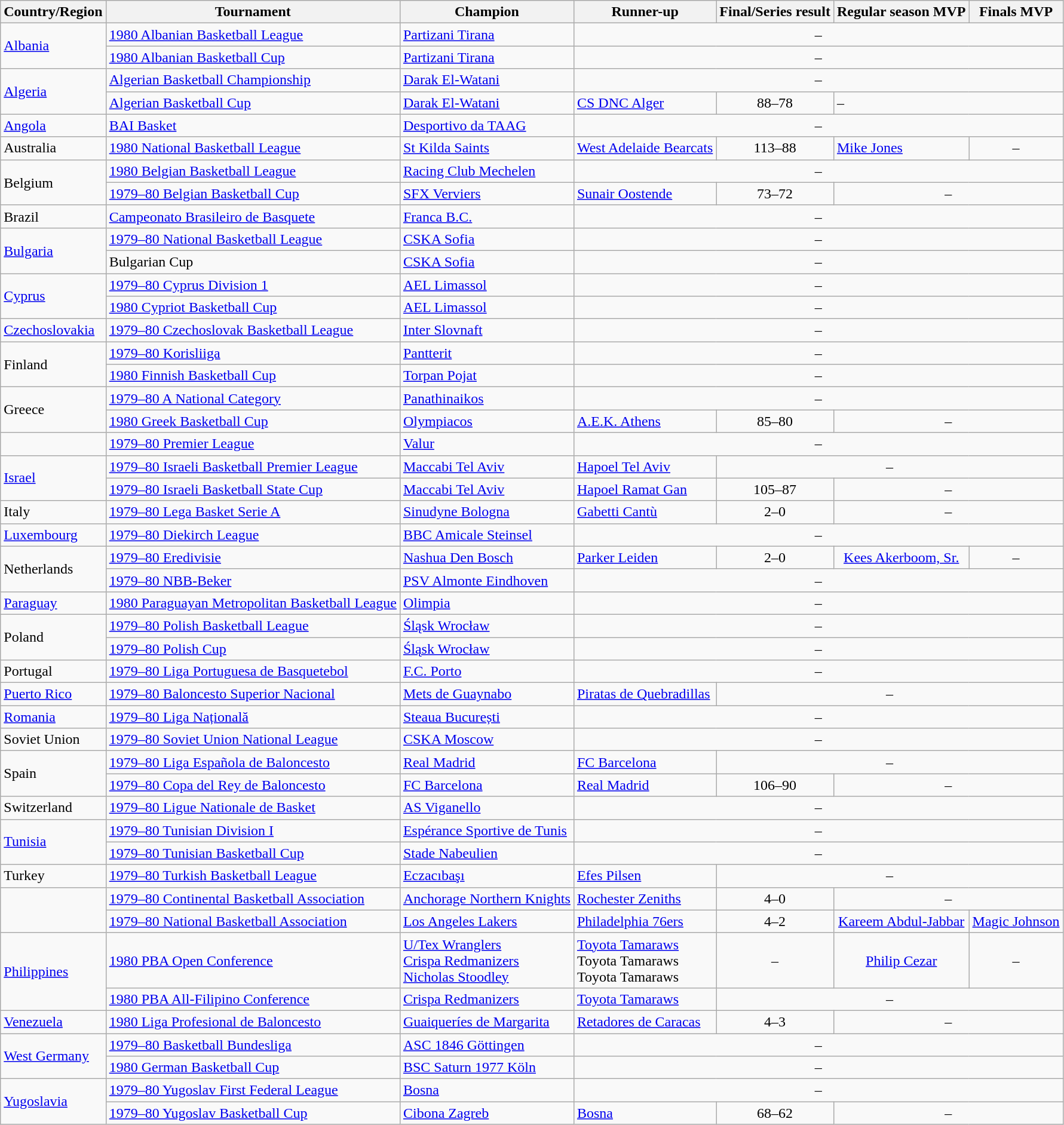<table class="wikitable">
<tr>
<th>Country/Region</th>
<th>Tournament</th>
<th>Champion</th>
<th>Runner-up</th>
<th>Final/Series result</th>
<th>Regular season MVP</th>
<th>Finals MVP</th>
</tr>
<tr>
<td rowspan=2> <a href='#'>Albania</a></td>
<td><a href='#'>1980 Albanian Basketball League</a></td>
<td><a href='#'>Partizani Tirana</a></td>
<td align=center colspan=4>–</td>
</tr>
<tr>
<td><a href='#'>1980 Albanian Basketball Cup</a></td>
<td><a href='#'>Partizani Tirana</a></td>
<td align=center colspan=4>–</td>
</tr>
<tr>
<td rowspan=2> <a href='#'>Algeria</a></td>
<td><a href='#'>Algerian Basketball Championship</a></td>
<td><a href='#'>Darak El-Watani</a></td>
<td align=center colspan=4>–</td>
</tr>
<tr>
<td><a href='#'>Algerian Basketball Cup</a></td>
<td><a href='#'>Darak El-Watani</a></td>
<td><a href='#'>CS DNC Alger</a></td>
<td align=center>88–78</td>
<td colspan=2>–</td>
</tr>
<tr>
<td> <a href='#'>Angola</a></td>
<td><a href='#'>BAI Basket</a></td>
<td><a href='#'>Desportivo da TAAG</a></td>
<td align=center colspan=4>–</td>
</tr>
<tr>
<td> Australia</td>
<td><a href='#'>1980 National Basketball League</a></td>
<td><a href='#'>St Kilda Saints</a></td>
<td><a href='#'>West Adelaide Bearcats</a></td>
<td align=center>113–88</td>
<td><a href='#'>Mike Jones</a></td>
<td align=center>–</td>
</tr>
<tr>
<td rowspan=2> Belgium</td>
<td><a href='#'>1980 Belgian Basketball League</a></td>
<td><a href='#'>Racing Club Mechelen</a></td>
<td align=center colspan=4>–</td>
</tr>
<tr>
<td><a href='#'>1979–80 Belgian Basketball Cup</a></td>
<td><a href='#'>SFX Verviers</a></td>
<td><a href='#'>Sunair Oostende</a></td>
<td align=center>73–72</td>
<td align=center colspan=2>–</td>
</tr>
<tr>
<td> Brazil</td>
<td><a href='#'>Campeonato Brasileiro de Basquete</a></td>
<td><a href='#'>Franca B.C.</a></td>
<td align=center colspan=4>–</td>
</tr>
<tr>
<td rowspan=2> <a href='#'>Bulgaria</a></td>
<td><a href='#'>1979–80 National Basketball League</a></td>
<td><a href='#'>CSKA Sofia</a></td>
<td align=center colspan=4>–</td>
</tr>
<tr>
<td>Bulgarian Cup</td>
<td><a href='#'>CSKA Sofia</a></td>
<td align=center colspan=4>–</td>
</tr>
<tr>
<td rowspan=2> <a href='#'>Cyprus</a></td>
<td><a href='#'>1979–80 Cyprus Division 1</a></td>
<td><a href='#'>AEL Limassol</a></td>
<td align=center colspan=4>–</td>
</tr>
<tr>
<td><a href='#'>1980 Cypriot Basketball Cup</a></td>
<td><a href='#'>AEL Limassol</a></td>
<td align=center colspan=4>–</td>
</tr>
<tr>
<td> <a href='#'>Czechoslovakia</a></td>
<td><a href='#'>1979–80 Czechoslovak Basketball League</a></td>
<td><a href='#'>Inter Slovnaft</a></td>
<td align=center colspan=4>–</td>
</tr>
<tr>
<td rowspan=2> Finland</td>
<td><a href='#'>1979–80 Korisliiga</a></td>
<td><a href='#'>Pantterit</a></td>
<td align=center colspan=4>–</td>
</tr>
<tr>
<td><a href='#'>1980 Finnish Basketball Cup</a></td>
<td><a href='#'>Torpan Pojat</a></td>
<td align=center colspan=4>–</td>
</tr>
<tr>
<td rowspan=2> Greece</td>
<td><a href='#'>1979–80 A National Category</a></td>
<td><a href='#'>Panathinaikos</a></td>
<td align=center colspan=4>–</td>
</tr>
<tr>
<td><a href='#'>1980 Greek Basketball Cup</a></td>
<td><a href='#'>Olympiacos</a></td>
<td><a href='#'>A.E.K. Athens</a></td>
<td align=center>85–80</td>
<td align=center colspan=2>–</td>
</tr>
<tr>
<td></td>
<td><a href='#'>1979–80 Premier League</a></td>
<td><a href='#'>Valur</a></td>
<td align=center colspan=4>–</td>
</tr>
<tr>
<td rowspan=2> <a href='#'>Israel</a></td>
<td><a href='#'>1979–80 Israeli Basketball Premier League</a></td>
<td><a href='#'>Maccabi Tel Aviv</a></td>
<td><a href='#'>Hapoel Tel Aviv</a></td>
<td align=center colspan=3>–</td>
</tr>
<tr>
<td><a href='#'>1979–80 Israeli Basketball State Cup</a></td>
<td><a href='#'>Maccabi Tel Aviv</a></td>
<td><a href='#'>Hapoel Ramat Gan</a></td>
<td align=center>105–87</td>
<td align=center colspan=2>–</td>
</tr>
<tr>
<td> Italy</td>
<td><a href='#'>1979–80 Lega Basket Serie A</a></td>
<td><a href='#'>Sinudyne Bologna</a></td>
<td><a href='#'>Gabetti Cantù</a></td>
<td align=center>2–0</td>
<td align=center colspan=2>–</td>
</tr>
<tr>
<td> <a href='#'>Luxembourg</a></td>
<td><a href='#'>1979–80 Diekirch League</a></td>
<td><a href='#'>BBC Amicale Steinsel</a></td>
<td align=center colspan=4>–</td>
</tr>
<tr>
<td rowspan=2> Netherlands</td>
<td><a href='#'>1979–80 Eredivisie</a></td>
<td><a href='#'>Nashua Den Bosch</a></td>
<td><a href='#'>Parker Leiden</a></td>
<td align=center>2–0</td>
<td align=center><a href='#'>Kees Akerboom, Sr.</a></td>
<td align=center>–</td>
</tr>
<tr>
<td><a href='#'>1979–80 NBB-Beker</a></td>
<td><a href='#'>PSV Almonte Eindhoven</a></td>
<td align=center colspan=4>–</td>
</tr>
<tr>
<td> <a href='#'>Paraguay</a></td>
<td><a href='#'>1980 Paraguayan Metropolitan Basketball League</a></td>
<td><a href='#'>Olimpia</a></td>
<td align=center colspan=4>–</td>
</tr>
<tr>
<td rowspan=2> Poland</td>
<td><a href='#'>1979–80 Polish Basketball League</a></td>
<td><a href='#'>Śląsk Wrocław</a></td>
<td align=center colspan=4>–</td>
</tr>
<tr>
<td><a href='#'>1979–80 Polish Cup</a></td>
<td><a href='#'>Śląsk Wrocław</a></td>
<td align=center colspan=4>–</td>
</tr>
<tr>
<td> Portugal</td>
<td><a href='#'>1979–80 Liga Portuguesa de Basquetebol</a></td>
<td><a href='#'>F.C. Porto</a></td>
<td align=center colspan=4>–</td>
</tr>
<tr>
<td> <a href='#'>Puerto Rico</a></td>
<td><a href='#'>1979–80 Baloncesto Superior Nacional</a></td>
<td><a href='#'>Mets de Guaynabo</a></td>
<td><a href='#'>Piratas de Quebradillas</a></td>
<td align=center colspan=3>–</td>
</tr>
<tr>
<td> <a href='#'>Romania</a></td>
<td><a href='#'>1979–80 Liga Națională</a></td>
<td><a href='#'>Steaua București</a></td>
<td align=center colspan=4>–</td>
</tr>
<tr>
<td> Soviet Union</td>
<td><a href='#'>1979–80 Soviet Union National League</a></td>
<td><a href='#'>CSKA Moscow</a></td>
<td align=center colspan=4>–</td>
</tr>
<tr>
<td rowspan=2> Spain</td>
<td><a href='#'>1979–80 Liga Española de Baloncesto</a></td>
<td><a href='#'>Real Madrid</a></td>
<td><a href='#'>FC Barcelona</a></td>
<td align=center colspan=3>–</td>
</tr>
<tr>
<td><a href='#'>1979–80 Copa del Rey de Baloncesto</a></td>
<td><a href='#'>FC Barcelona</a></td>
<td><a href='#'>Real Madrid</a></td>
<td align=center>106–90</td>
<td align=center colspan=3>–</td>
</tr>
<tr>
<td> Switzerland</td>
<td><a href='#'>1979–80 Ligue Nationale de Basket</a></td>
<td><a href='#'>AS Viganello</a></td>
<td align=center colspan=4>–</td>
</tr>
<tr>
<td rowspan=2> <a href='#'>Tunisia</a></td>
<td><a href='#'>1979–80 Tunisian Division I</a></td>
<td><a href='#'>Espérance Sportive de Tunis</a></td>
<td align=center colspan=4>–</td>
</tr>
<tr>
<td><a href='#'>1979–80 Tunisian Basketball Cup</a></td>
<td><a href='#'>Stade Nabeulien</a></td>
<td align=center colspan=4>–</td>
</tr>
<tr>
<td> Turkey</td>
<td><a href='#'>1979–80 Turkish Basketball League</a></td>
<td><a href='#'>Eczacıbaşı</a></td>
<td><a href='#'>Efes Pilsen</a></td>
<td align=center colspan=3>–</td>
</tr>
<tr>
<td rowspan=2></td>
<td><a href='#'>1979–80 Continental Basketball Association</a></td>
<td><a href='#'>Anchorage Northern Knights</a></td>
<td><a href='#'>Rochester Zeniths</a></td>
<td align=center>4–0</td>
<td align=center colspan=2>–</td>
</tr>
<tr>
<td><a href='#'>1979–80 National Basketball Association</a></td>
<td><a href='#'>Los Angeles Lakers</a></td>
<td><a href='#'>Philadelphia 76ers</a></td>
<td align=center>4–2</td>
<td align=center><a href='#'>Kareem Abdul-Jabbar</a></td>
<td align=center><a href='#'>Magic Johnson</a></td>
</tr>
<tr>
<td rowspan=2> <a href='#'>Philippines</a></td>
<td><a href='#'>1980 PBA Open Conference</a></td>
<td><a href='#'>U/Tex Wranglers</a><br><a href='#'>Crispa Redmanizers</a><br><a href='#'>Nicholas Stoodley</a></td>
<td><a href='#'>Toyota Tamaraws</a><br>Toyota Tamaraws<br>Toyota Tamaraws</td>
<td align=center>–</td>
<td align=center><a href='#'>Philip Cezar</a></td>
<td align=center>–</td>
</tr>
<tr>
<td><a href='#'>1980 PBA All-Filipino Conference</a></td>
<td><a href='#'>Crispa Redmanizers</a></td>
<td><a href='#'>Toyota Tamaraws</a></td>
<td align=center colspan=3>–</td>
</tr>
<tr>
<td> <a href='#'>Venezuela</a></td>
<td><a href='#'>1980 Liga Profesional de Baloncesto</a></td>
<td><a href='#'>Guaiqueríes de Margarita</a></td>
<td><a href='#'>Retadores de Caracas</a></td>
<td align=center>4–3</td>
<td align=center colspan=3>–</td>
</tr>
<tr>
<td rowspan=2> <a href='#'>West Germany</a></td>
<td><a href='#'>1979–80 Basketball Bundesliga</a></td>
<td><a href='#'>ASC 1846 Göttingen</a></td>
<td align=center colspan=4>–</td>
</tr>
<tr>
<td><a href='#'>1980 German Basketball Cup</a></td>
<td><a href='#'>BSC Saturn 1977 Köln</a></td>
<td align=center colspan=4>–</td>
</tr>
<tr>
<td rowspan=2> <a href='#'>Yugoslavia</a></td>
<td><a href='#'>1979–80 Yugoslav First Federal League</a></td>
<td><a href='#'>Bosna</a></td>
<td align=center colspan=4>–</td>
</tr>
<tr>
<td><a href='#'>1979–80 Yugoslav Basketball Cup</a></td>
<td><a href='#'>Cibona Zagreb</a></td>
<td><a href='#'>Bosna</a></td>
<td align=center>68–62</td>
<td align=center colspan=2>–</td>
</tr>
</table>
